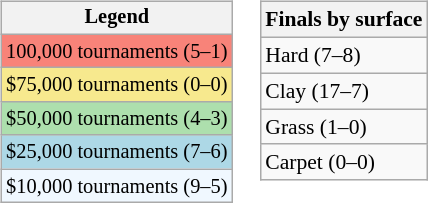<table>
<tr valign=top>
<td><br><table class="wikitable" style="font-size:85%">
<tr>
<th>Legend</th>
</tr>
<tr bgcolor=f88379>
<td>100,000 tournaments (5–1)</td>
</tr>
<tr bgcolor=f7e98e>
<td>$75,000 tournaments (0–0)</td>
</tr>
<tr bgcolor=addfad>
<td>$50,000 tournaments (4–3)</td>
</tr>
<tr bgcolor=lightblue>
<td>$25,000 tournaments (7–6)</td>
</tr>
<tr bgcolor=f0f8ff>
<td>$10,000 tournaments (9–5)</td>
</tr>
</table>
</td>
<td><br><table class="wikitable" style="font-size:90%">
<tr>
<th>Finals by surface</th>
</tr>
<tr>
<td>Hard (7–8)</td>
</tr>
<tr>
<td>Clay (17–7)</td>
</tr>
<tr>
<td>Grass (1–0)</td>
</tr>
<tr>
<td>Carpet (0–0)</td>
</tr>
</table>
</td>
</tr>
</table>
